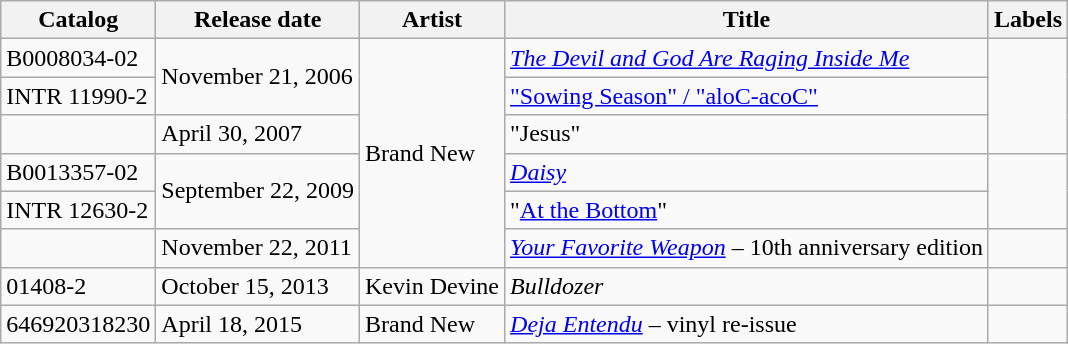<table class="wikitable">
<tr>
<th>Catalog</th>
<th>Release date</th>
<th>Artist</th>
<th>Title</th>
<th>Labels</th>
</tr>
<tr>
<td>B0008034-02</td>
<td rowspan="2">November 21, 2006</td>
<td rowspan="6">Brand New</td>
<td><em><a href='#'>The Devil and God Are Raging Inside Me</a></em></td>
<td rowspan="3"></td>
</tr>
<tr>
<td>INTR 11990-2</td>
<td><a href='#'>"Sowing Season" / "aloC-acoC"</a></td>
</tr>
<tr>
<td></td>
<td>April 30, 2007</td>
<td>"Jesus"</td>
</tr>
<tr>
<td>B0013357-02</td>
<td rowspan="2">September 22, 2009</td>
<td><em><a href='#'>Daisy</a></em></td>
<td rowspan="2"></td>
</tr>
<tr>
<td>INTR 12630-2</td>
<td>"<a href='#'>At the Bottom</a>"</td>
</tr>
<tr>
<td></td>
<td>November 22, 2011</td>
<td><em><a href='#'>Your Favorite Weapon</a></em> – 10th anniversary edition</td>
<td></td>
</tr>
<tr>
<td>01408-2</td>
<td>October 15, 2013</td>
<td>Kevin Devine</td>
<td><em>Bulldozer</em></td>
<td></td>
</tr>
<tr>
<td>646920318230</td>
<td>April 18, 2015</td>
<td>Brand New</td>
<td><em><a href='#'>Deja Entendu</a></em> – vinyl re-issue</td>
<td></td>
</tr>
</table>
